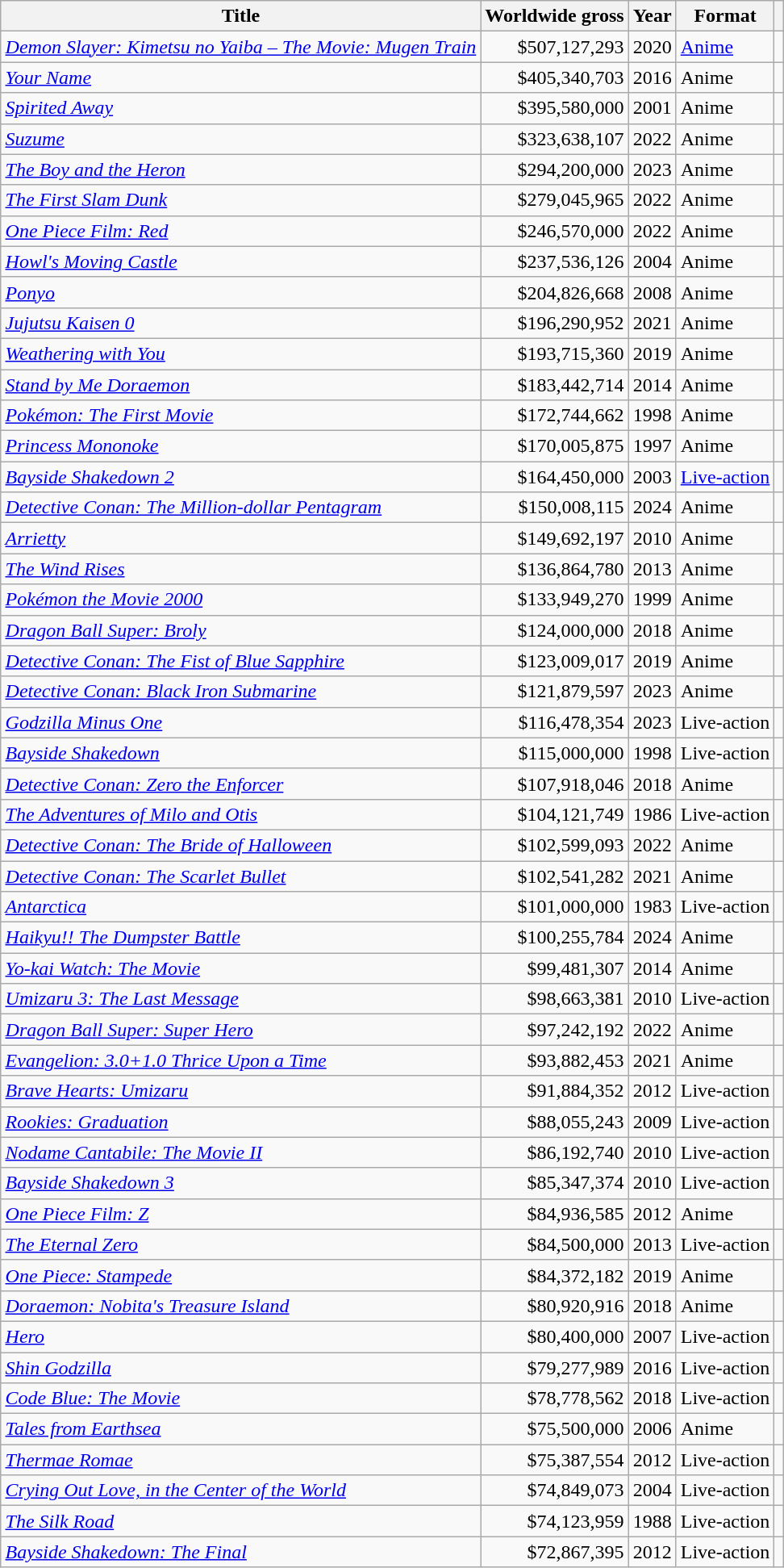<table class="wikitable sortable plainrowheaders static-row-numbers" style="margin:auto; margin:auto">
<tr>
<th scope="col">Title</th>
<th scope="col">Worldwide gross</th>
<th scope="col">Year</th>
<th>Format</th>
<th scope="col" class="unsortable"></th>
</tr>
<tr>
<td scope="row"><em><a href='#'>Demon Slayer: Kimetsu no Yaiba – The Movie: Mugen Train</a></em></td>
<td align="right">$507,127,293</td>
<td style="text-align:center;">2020</td>
<td><a href='#'>Anime</a></td>
<td style="text-align:center"></td>
</tr>
<tr>
<td scope="row"><em><a href='#'>Your Name</a></em></td>
<td align="right">$405,340,703</td>
<td style="text-align:center;">2016</td>
<td>Anime</td>
<td style="text-align:center;"></td>
</tr>
<tr>
<td scope="row"><em><a href='#'>Spirited Away</a></em></td>
<td align="right">$395,580,000</td>
<td style="text-align:center;">2001</td>
<td>Anime</td>
<td style="text-align:center;"></td>
</tr>
<tr>
<td scope="row"><em><a href='#'>Suzume</a></em></td>
<td align="right">$323,638,107</td>
<td style="text-align:center;">2022</td>
<td>Anime</td>
<td style="text-align:center;"></td>
</tr>
<tr>
<td><em><a href='#'>The Boy and the Heron</a></em></td>
<td align="right">$294,200,000</td>
<td style="text-align:center;">2023</td>
<td>Anime</td>
<td style="text-align:center;"></td>
</tr>
<tr>
<td scope="row"><em><a href='#'>The First Slam Dunk</a></em></td>
<td align="right">$279,045,965</td>
<td style="text-align:center;">2022</td>
<td>Anime</td>
<td style="text-align:center;"></td>
</tr>
<tr>
<td scope="row"><em><a href='#'>One Piece Film: Red</a></em></td>
<td align="right">$246,570,000</td>
<td style="text-align:center;">2022</td>
<td>Anime</td>
<td style="text-align:center;"></td>
</tr>
<tr>
<td scope="row"><a href='#'><em>Howl's Moving Castle</em></a></td>
<td align="right">$237,536,126</td>
<td style="text-align:center;">2004</td>
<td>Anime</td>
<td style="text-align:center;"></td>
</tr>
<tr>
<td scope="row"><em><a href='#'>Ponyo</a></em></td>
<td align="right">$204,826,668</td>
<td style="text-align:center;">2008</td>
<td>Anime</td>
<td style="text-align:center;"></td>
</tr>
<tr>
<td scope="row"><em><a href='#'>Jujutsu Kaisen 0</a></em></td>
<td align="right">$196,290,952</td>
<td style="text-align:center;">2021</td>
<td>Anime</td>
<td style="text-align:center;"></td>
</tr>
<tr>
<td scope="row"><em><a href='#'>Weathering with You</a></em></td>
<td align="right">$193,715,360</td>
<td style="text-align:center;">2019</td>
<td>Anime</td>
<td style="text-align:center;"></td>
</tr>
<tr>
<td scope="row"><em><a href='#'>Stand by Me Doraemon</a></em></td>
<td align="right">$183,442,714</td>
<td style="text-align:center;">2014</td>
<td>Anime</td>
<td style="text-align:center;"></td>
</tr>
<tr>
<td scope="row"><em><a href='#'>Pokémon: The First Movie</a></em></td>
<td align="right">$172,744,662</td>
<td style="text-align:center;">1998</td>
<td>Anime</td>
<td style="text-align:center;"></td>
</tr>
<tr>
<td scope="row"><em><a href='#'>Princess Mononoke</a></em></td>
<td align="right">$170,005,875</td>
<td style="text-align:center;">1997</td>
<td>Anime</td>
<td style="text-align:center;"></td>
</tr>
<tr>
<td scope="row"><em><a href='#'>Bayside Shakedown 2</a></em></td>
<td align="right">$164,450,000</td>
<td style="text-align:center;">2003</td>
<td><a href='#'>Live-action</a></td>
<td style="text-align:center;"></td>
</tr>
<tr>
<td scope="row"><em><a href='#'>Detective Conan: The Million-dollar Pentagram</a></em></td>
<td align="right">$150,008,115</td>
<td style="text-align:center;">2024</td>
<td>Anime</td>
<td style="text-align:center;"></td>
</tr>
<tr>
<td scope="row"><em><a href='#'>Arrietty</a></em></td>
<td align="right">$149,692,197</td>
<td style="text-align:center;">2010</td>
<td>Anime</td>
<td style="text-align:center;"></td>
</tr>
<tr>
<td scope="row"><em><a href='#'>The Wind Rises</a></em></td>
<td align="right">$136,864,780</td>
<td style="text-align:center;">2013</td>
<td>Anime</td>
<td style="text-align:center;"></td>
</tr>
<tr>
<td scope="row"><em><a href='#'>Pokémon the Movie 2000</a></em></td>
<td align="right">$133,949,270</td>
<td style="text-align:center;">1999</td>
<td>Anime</td>
<td style="text-align:center;"></td>
</tr>
<tr>
<td scope="row"><em><a href='#'>Dragon Ball Super: Broly</a></em></td>
<td align="right">$124,000,000</td>
<td style="text-align:center;">2018</td>
<td>Anime</td>
<td style="text-align:center;"></td>
</tr>
<tr>
<td scope="row"><em><a href='#'>Detective Conan: The Fist of Blue Sapphire</a></em></td>
<td align="right">$123,009,017</td>
<td style="text-align:center;">2019</td>
<td>Anime</td>
<td style="text-align:center;"></td>
</tr>
<tr>
<td><em><a href='#'>Detective Conan: Black Iron Submarine</a></em></td>
<td align="right">$121,879,597</td>
<td>2023</td>
<td>Anime</td>
<td></td>
</tr>
<tr>
<td scope="row"><em><a href='#'>Godzilla Minus One</a></em></td>
<td align="right">$116,478,354</td>
<td style="text-align:center;">2023</td>
<td>Live-action</td>
<td style="text-align:center;"></td>
</tr>
<tr>
<td scope="row"><em><a href='#'>Bayside Shakedown</a></em></td>
<td align="right">$115,000,000</td>
<td style="text-align:center;">1998</td>
<td>Live-action</td>
<td style="text-align:center;"></td>
</tr>
<tr>
<td scope="row"><em><a href='#'>Detective Conan: Zero the Enforcer</a></em></td>
<td align="right">$107,918,046</td>
<td style="text-align:center;">2018</td>
<td>Anime</td>
<td style="text-align:center;"></td>
</tr>
<tr>
<td scope="row"><em><a href='#'>The Adventures of Milo and Otis</a></em></td>
<td align="right">$104,121,749</td>
<td style="text-align:center;">1986</td>
<td>Live-action</td>
<td style="text-align:center;"></td>
</tr>
<tr>
<td scope="row"><em><a href='#'>Detective Conan: The Bride of Halloween</a></em></td>
<td align="right">$102,599,093</td>
<td style="text-align:center;">2022</td>
<td>Anime</td>
<td style="text-align:center;"></td>
</tr>
<tr>
<td scope="row"><em><a href='#'>Detective Conan: The Scarlet Bullet</a></em></td>
<td align="right">$102,541,282</td>
<td style="text-align:center;">2021</td>
<td>Anime</td>
<td style="text-align:center;"></td>
</tr>
<tr>
<td scope="row"><em><a href='#'>Antarctica</a></em></td>
<td align="right">$101,000,000</td>
<td style="text-align:center;">1983</td>
<td>Live-action</td>
<td style="text-align:center;"></td>
</tr>
<tr>
<td scope="row"><em><a href='#'>Haikyu!! The Dumpster Battle</a></em></td>
<td align="right">$100,255,784</td>
<td style="text-align:center;">2024</td>
<td>Anime</td>
<td style="text-align:center;"></td>
</tr>
<tr>
<td scope="row"><em><a href='#'>Yo-kai Watch: The Movie</a></em></td>
<td align="right">$99,481,307</td>
<td style="text-align:center;">2014</td>
<td>Anime</td>
<td style="text-align:center;"></td>
</tr>
<tr>
<td scope="row"><em><a href='#'>Umizaru 3: The Last Message</a></em></td>
<td align="right">$98,663,381</td>
<td style="text-align:center;">2010</td>
<td>Live-action</td>
<td style="text-align:center;"></td>
</tr>
<tr>
<td scope="row"><em><a href='#'>Dragon Ball Super: Super Hero</a></em></td>
<td align="right">$97,242,192</td>
<td style="text-align:center;">2022</td>
<td>Anime</td>
<td style="text-align:center;"></td>
</tr>
<tr>
<td scope="row"><em><a href='#'>Evangelion: 3.0+1.0 Thrice Upon a Time</a></em></td>
<td align="right">$93,882,453</td>
<td style="text-align:center;">2021</td>
<td>Anime</td>
<td style="text-align:center;"></td>
</tr>
<tr>
<td scope="row"><em><a href='#'>Brave Hearts: Umizaru</a></em></td>
<td align="right">$91,884,352</td>
<td style="text-align:center;">2012</td>
<td>Live-action</td>
<td style="text-align:center;"></td>
</tr>
<tr>
<td scope="row"><em><a href='#'>Rookies: Graduation</a></em></td>
<td align="right">$88,055,243</td>
<td style="text-align:center;">2009</td>
<td>Live-action</td>
<td style="text-align:center;"></td>
</tr>
<tr>
<td scope="row"><em><a href='#'>Nodame Cantabile: The Movie II</a></em></td>
<td align="right">$86,192,740</td>
<td style="text-align:center;">2010</td>
<td>Live-action</td>
<td style="text-align:center;"></td>
</tr>
<tr>
<td scope="row"><em><a href='#'>Bayside Shakedown 3</a></em></td>
<td align="right">$85,347,374</td>
<td style="text-align:center;">2010</td>
<td>Live-action</td>
<td style="text-align:center;"></td>
</tr>
<tr>
<td scope="row"><em><a href='#'>One Piece Film: Z</a></em></td>
<td align="right">$84,936,585</td>
<td style="text-align:center;">2012</td>
<td>Anime</td>
<td style="text-align:center;"></td>
</tr>
<tr>
<td scope="row"><em><a href='#'>The Eternal Zero</a></em></td>
<td align="right">$84,500,000</td>
<td style="text-align:center;">2013</td>
<td>Live-action</td>
<td style="text-align:center;"></td>
</tr>
<tr>
<td scope="row"><em><a href='#'>One Piece: Stampede</a></em></td>
<td align="right">$84,372,182</td>
<td style="text-align:center;">2019</td>
<td>Anime</td>
<td style="text-align:center;"></td>
</tr>
<tr>
<td scope="row"><em><a href='#'>Doraemon: Nobita's Treasure Island</a></em></td>
<td align="right">$80,920,916</td>
<td style="text-align:center;">2018</td>
<td>Anime</td>
<td style="text-align:center;"></td>
</tr>
<tr>
<td scope="row"><em><a href='#'>Hero</a></em></td>
<td align="right">$80,400,000</td>
<td style="text-align:center;">2007</td>
<td>Live-action</td>
<td style="text-align:center;"></td>
</tr>
<tr>
<td scope="row"><em><a href='#'>Shin Godzilla</a></em></td>
<td align="right">$79,277,989</td>
<td style="text-align:center;">2016</td>
<td>Live-action</td>
<td style="text-align:center;"></td>
</tr>
<tr>
<td scope="row"><em><a href='#'>Code Blue: The Movie</a></em></td>
<td align="right">$78,778,562</td>
<td style="text-align:center;">2018</td>
<td>Live-action</td>
<td style="text-align:center;"></td>
</tr>
<tr>
<td scope="row"><em><a href='#'>Tales from Earthsea</a></em></td>
<td align="right">$75,500,000</td>
<td style="text-align:center;">2006</td>
<td>Anime</td>
<td style="text-align:center;"></td>
</tr>
<tr>
<td scope="row"><em><a href='#'>Thermae Romae</a></em></td>
<td align="right">$75,387,554</td>
<td style="text-align:center;">2012</td>
<td>Live-action</td>
<td style="text-align:center;"></td>
</tr>
<tr>
<td scope="row"><em><a href='#'>Crying Out Love, in the Center of the World</a></em></td>
<td align="right">$74,849,073</td>
<td style="text-align:center;">2004</td>
<td>Live-action</td>
<td style="text-align:center;"></td>
</tr>
<tr>
<td scope="row"><em><a href='#'>The Silk Road</a></em></td>
<td align="right">$74,123,959</td>
<td style="text-align:center;">1988</td>
<td>Live-action</td>
<td style="text-align:center;"></td>
</tr>
<tr>
<td scope="row"><em><a href='#'>Bayside Shakedown: The Final</a></em></td>
<td align="right">$72,867,395</td>
<td style="text-align:center;">2012</td>
<td>Live-action</td>
<td style="text-align:center;"></td>
</tr>
</table>
